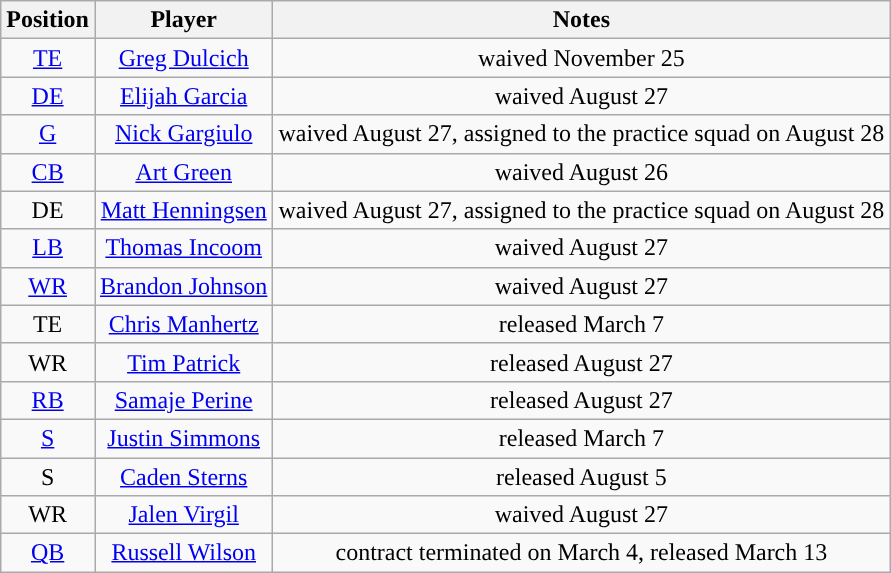<table class="wikitable" style="text-align:center">
<tr>
<th>Position</th>
<th>Player</th>
<th>Notes</th>
</tr>
<tr>
<td><a href='#'>TE</a></td>
<td><a href='#'>Greg Dulcich</a></td>
<td>waived November 25</td>
</tr>
<tr>
<td><a href='#'>DE</a></td>
<td><a href='#'>Elijah Garcia</a></td>
<td>waived August 27</td>
</tr>
<tr>
<td><a href='#'>G</a></td>
<td><a href='#'>Nick Gargiulo</a></td>
<td>waived August 27, assigned to the practice squad on August 28</td>
</tr>
<tr>
<td><a href='#'>CB</a></td>
<td><a href='#'>Art Green</a></td>
<td>waived August 26</td>
</tr>
<tr>
<td>DE</td>
<td><a href='#'>Matt Henningsen</a></td>
<td>waived August 27, assigned to the practice squad on August 28</td>
</tr>
<tr>
<td><a href='#'>LB</a></td>
<td><a href='#'>Thomas Incoom</a></td>
<td>waived August 27</td>
</tr>
<tr>
<td><a href='#'>WR</a></td>
<td><a href='#'>Brandon Johnson</a></td>
<td>waived August 27</td>
</tr>
<tr>
<td>TE</td>
<td><a href='#'>Chris Manhertz</a></td>
<td>released March 7</td>
</tr>
<tr>
<td>WR</td>
<td><a href='#'>Tim Patrick</a></td>
<td>released August 27</td>
</tr>
<tr>
<td><a href='#'>RB</a></td>
<td><a href='#'>Samaje Perine</a></td>
<td>released August 27</td>
</tr>
<tr>
<td><a href='#'>S</a></td>
<td><a href='#'>Justin Simmons</a></td>
<td>released March 7</td>
</tr>
<tr>
<td>S</td>
<td><a href='#'>Caden Sterns</a></td>
<td>released August 5</td>
</tr>
<tr>
<td>WR</td>
<td><a href='#'>Jalen Virgil</a></td>
<td>waived August 27</td>
</tr>
<tr>
<td><a href='#'>QB</a></td>
<td><a href='#'>Russell Wilson</a></td>
<td>contract terminated on March 4, released March 13</td>
</tr>
</table>
